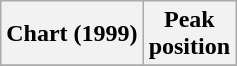<table class="wikitable sortable plainrowheaders" style="text-align:center">
<tr>
<th scope="col">Chart (1999)</th>
<th scope="col">Peak<br> position</th>
</tr>
<tr>
</tr>
</table>
